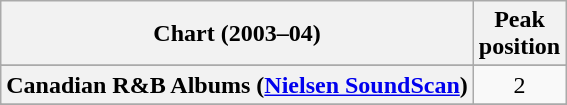<table class="wikitable sortable plainrowheaders">
<tr>
<th scope="col">Chart (2003–04)</th>
<th scope="col">Peak<br> position</th>
</tr>
<tr>
</tr>
<tr>
</tr>
<tr>
<th scope="row">Canadian R&B Albums (<a href='#'>Nielsen SoundScan</a>)</th>
<td style="text-align:center;">2</td>
</tr>
<tr>
</tr>
<tr>
</tr>
<tr>
</tr>
<tr>
</tr>
<tr>
</tr>
<tr>
</tr>
<tr>
</tr>
<tr>
</tr>
<tr>
</tr>
</table>
